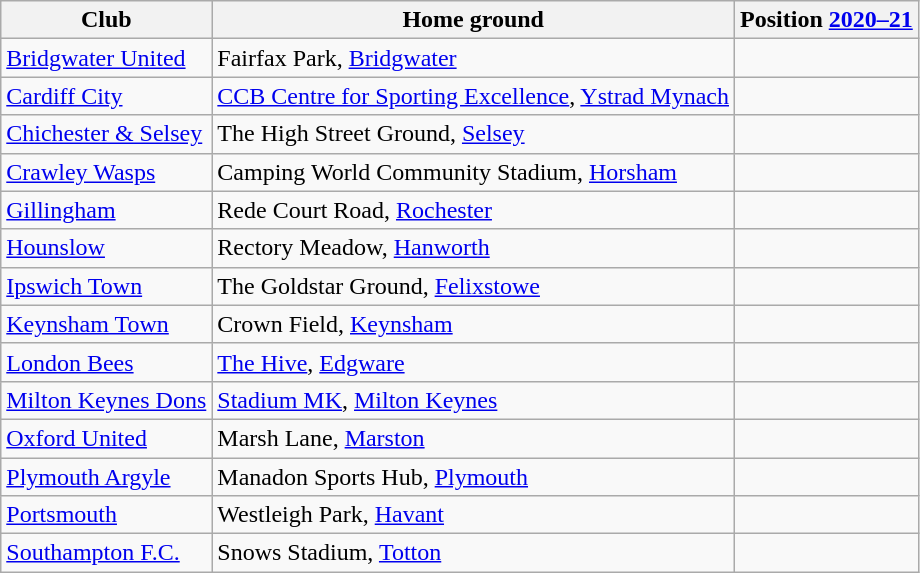<table class="wikitable sortable" style="text-align:center;">
<tr>
<th>Club</th>
<th>Home ground</th>
<th>Position <a href='#'>2020–21</a></th>
</tr>
<tr>
<td style="text-align:left;"><a href='#'>Bridgwater United</a></td>
<td style="text-align:left;">Fairfax Park, <a href='#'>Bridgwater</a></td>
<td></td>
</tr>
<tr>
<td style="text-align:left;"><a href='#'>Cardiff City</a></td>
<td style="text-align:left;"><a href='#'>CCB Centre for Sporting Excellence</a>, <a href='#'>Ystrad Mynach</a></td>
<td></td>
</tr>
<tr>
<td style="text-align:left;"><a href='#'>Chichester & Selsey</a></td>
<td style="text-align:left;">The High Street Ground, <a href='#'>Selsey</a></td>
<td></td>
</tr>
<tr>
<td style="text-align:left;"><a href='#'>Crawley Wasps</a></td>
<td style="text-align:left;">Camping World Community Stadium, <a href='#'>Horsham</a></td>
<td></td>
</tr>
<tr>
<td style="text-align:left;"><a href='#'>Gillingham</a></td>
<td style="text-align:left;">Rede Court Road, <a href='#'>Rochester</a></td>
<td></td>
</tr>
<tr>
<td style="text-align:left;"><a href='#'>Hounslow</a></td>
<td style="text-align:left;">Rectory Meadow, <a href='#'>Hanworth</a></td>
<td></td>
</tr>
<tr>
<td style="text-align:left;"><a href='#'>Ipswich Town</a></td>
<td style="text-align:left;">The Goldstar Ground, <a href='#'>Felixstowe</a></td>
<td></td>
</tr>
<tr>
<td style="text-align:left;"><a href='#'>Keynsham Town</a></td>
<td style="text-align:left;">Crown Field, <a href='#'>Keynsham</a></td>
<td></td>
</tr>
<tr>
<td style="text-align:left;"><a href='#'>London Bees</a></td>
<td style="text-align:left;"><a href='#'>The Hive</a>, <a href='#'>Edgware</a></td>
<td></td>
</tr>
<tr>
<td style="text-align:left;"><a href='#'>Milton Keynes Dons</a></td>
<td style="text-align:left;"><a href='#'>Stadium MK</a>, <a href='#'>Milton Keynes</a></td>
<td></td>
</tr>
<tr>
<td style="text-align:left;"><a href='#'>Oxford United</a></td>
<td style="text-align:left;">Marsh Lane, <a href='#'>Marston</a></td>
<td></td>
</tr>
<tr>
<td style="text-align:left;"><a href='#'>Plymouth Argyle</a></td>
<td style="text-align:left;">Manadon Sports Hub, <a href='#'>Plymouth</a></td>
<td></td>
</tr>
<tr>
<td style="text-align:left;"><a href='#'>Portsmouth</a></td>
<td style="text-align:left;">Westleigh Park, <a href='#'>Havant</a></td>
<td></td>
</tr>
<tr>
<td style="text-align:left;"><a href='#'>Southampton F.C.</a></td>
<td style="text-align:left;">Snows Stadium, <a href='#'>Totton</a></td>
<td></td>
</tr>
</table>
